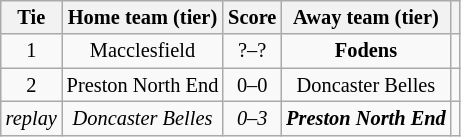<table class="wikitable" style="text-align:center; font-size:85%">
<tr>
<th>Tie</th>
<th>Home team (tier)</th>
<th>Score</th>
<th>Away team (tier)</th>
<th></th>
</tr>
<tr>
<td align="center">1</td>
<td>Macclesfield</td>
<td align="center">?–?</td>
<td><strong>Fodens</strong></td>
<td></td>
</tr>
<tr>
<td align="center">2</td>
<td>Preston North End</td>
<td align="center">0–0 </td>
<td>Doncaster Belles</td>
<td></td>
</tr>
<tr>
<td align="center"><em>replay</em></td>
<td><em>Doncaster Belles</em></td>
<td align="center"><em>0–3</em></td>
<td><strong><em>Preston North End</em></strong></td>
<td></td>
</tr>
</table>
